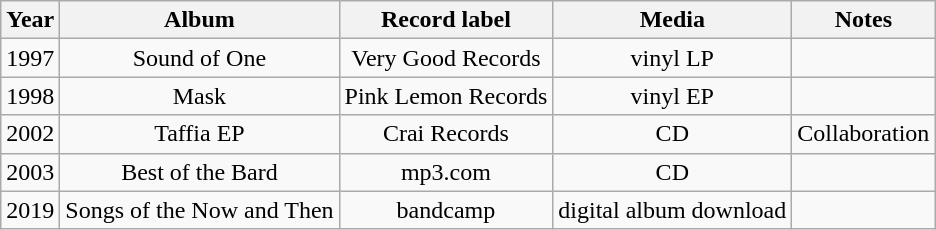<table class="wikitable sortable">
<tr>
<th>Year</th>
<th>Album</th>
<th>Record label</th>
<th>Media</th>
<th>Notes</th>
</tr>
<tr style="text-align:center;">
<td>1997</td>
<td>Sound of One</td>
<td>Very Good Records</td>
<td>vinyl LP</td>
<td></td>
</tr>
<tr style="text-align:center;">
<td>1998</td>
<td>Mask</td>
<td>Pink Lemon Records</td>
<td>vinyl EP</td>
<td></td>
</tr>
<tr style="text-align:center;">
<td>2002</td>
<td>Taffia EP</td>
<td>Crai Records</td>
<td>CD</td>
<td>Collaboration</td>
</tr>
<tr style="text-align:center;">
<td>2003</td>
<td>Best of the Bard</td>
<td>mp3.com</td>
<td>CD</td>
<td></td>
</tr>
<tr style="text-align:center;">
<td>2019</td>
<td>Songs of the Now and Then</td>
<td>bandcamp</td>
<td>digital album download</td>
<td></td>
</tr>
</table>
